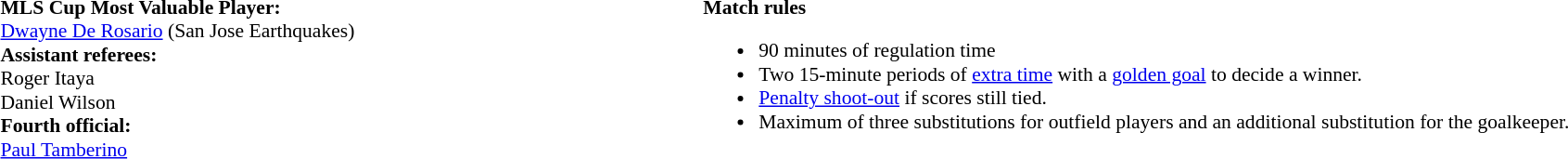<table style="width:100%;font-size:90%">
<tr>
<td><br><strong>MLS Cup Most Valuable Player:</strong>
<br><a href='#'>Dwayne De Rosario</a> (San Jose Earthquakes)<br><strong>Assistant referees:</strong>
<br> Roger Itaya
<br> Daniel Wilson
<br><strong>Fourth official:</strong>
<br> <a href='#'>Paul Tamberino</a></td>
<td style="width:60%; vertical-align:top"><br><strong>Match rules</strong><ul><li>90 minutes of regulation time</li><li>Two 15-minute periods of <a href='#'>extra time</a> with a <a href='#'>golden goal</a> to decide a winner.</li><li><a href='#'>Penalty shoot-out</a> if scores still tied.</li><li>Maximum of three substitutions for outfield players and an additional substitution for the goalkeeper.</li></ul></td>
</tr>
</table>
